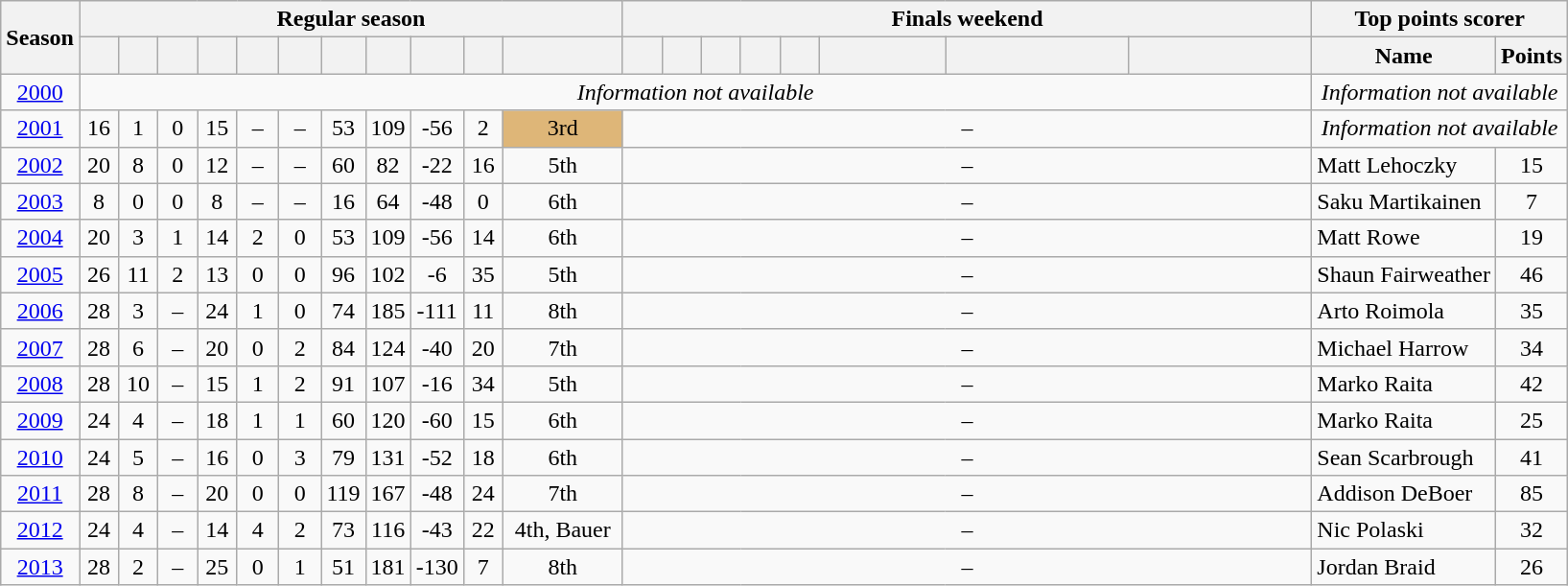<table class="wikitable" style="text-align: center">
<tr>
<th rowspan="2" style="width:40px">Season</th>
<th colspan="11">Regular season</th>
<th colspan="8">Finals weekend</th>
<th colspan="2">Top points scorer</th>
</tr>
<tr>
<th width="20px"></th>
<th width="20px"></th>
<th width="20px"></th>
<th width="20px"></th>
<th width="22px"></th>
<th width="22px"></th>
<th width="20px"></th>
<th width="20px"></th>
<th width="22px"></th>
<th width="20px"></th>
<th width="76px"></th>
<th width="20px"></th>
<th width="20px"></th>
<th width="20px"></th>
<th width="20px"></th>
<th width="20px"></th>
<th width="80px"></th>
<th width="120px"></th>
<th width="120px"></th>
<th>Name</th>
<th>Points</th>
</tr>
<tr>
<td><a href='#'>2000</a></td>
<td colspan="19"><em>Information not available</em></td>
<td colspan="2"><em>Information not available</em></td>
</tr>
<tr>
<td><a href='#'>2001</a></td>
<td>16</td>
<td>1</td>
<td>0</td>
<td>15</td>
<td>–</td>
<td>–</td>
<td>53</td>
<td>109</td>
<td>-56</td>
<td>2</td>
<td bgcolor="#deb678">3rd</td>
<td colspan="8">–</td>
<td colspan="2"><em>Information not available</em></td>
</tr>
<tr>
<td><a href='#'>2002</a></td>
<td>20</td>
<td>8</td>
<td>0</td>
<td>12</td>
<td>–</td>
<td>–</td>
<td>60</td>
<td>82</td>
<td>-22</td>
<td>16</td>
<td>5th</td>
<td colspan="8">–</td>
<td align="left"> Matt Lehoczky</td>
<td>15</td>
</tr>
<tr>
<td><a href='#'>2003</a></td>
<td>8</td>
<td>0</td>
<td>0</td>
<td>8</td>
<td>–</td>
<td>–</td>
<td>16</td>
<td>64</td>
<td>-48</td>
<td>0</td>
<td>6th</td>
<td colspan="8">–</td>
<td align="left"> Saku Martikainen</td>
<td>7</td>
</tr>
<tr>
<td><a href='#'>2004</a></td>
<td>20</td>
<td>3</td>
<td>1</td>
<td>14</td>
<td>2</td>
<td>0</td>
<td>53</td>
<td>109</td>
<td>-56</td>
<td>14</td>
<td>6th</td>
<td colspan="8">–</td>
<td align="left"> Matt Rowe</td>
<td>19</td>
</tr>
<tr>
<td><a href='#'>2005</a></td>
<td>26</td>
<td>11</td>
<td>2</td>
<td>13</td>
<td>0</td>
<td>0</td>
<td>96</td>
<td>102</td>
<td>-6</td>
<td>35</td>
<td>5th</td>
<td colspan="8">–</td>
<td align="left"> Shaun Fairweather</td>
<td>46</td>
</tr>
<tr>
<td><a href='#'>2006</a></td>
<td>28</td>
<td>3</td>
<td>–</td>
<td>24</td>
<td>1</td>
<td>0</td>
<td>74</td>
<td>185</td>
<td>-111</td>
<td>11</td>
<td>8th</td>
<td colspan="8">–</td>
<td align="left"> Arto Roimola</td>
<td>35</td>
</tr>
<tr>
<td><a href='#'>2007</a></td>
<td>28</td>
<td>6</td>
<td>–</td>
<td>20</td>
<td>0</td>
<td>2</td>
<td>84</td>
<td>124</td>
<td>-40</td>
<td>20</td>
<td>7th</td>
<td colspan="8">–</td>
<td align="left"> Michael Harrow</td>
<td>34</td>
</tr>
<tr>
<td><a href='#'>2008</a></td>
<td>28</td>
<td>10</td>
<td>–</td>
<td>15</td>
<td>1</td>
<td>2</td>
<td>91</td>
<td>107</td>
<td>-16</td>
<td>34</td>
<td>5th</td>
<td colspan="8">–</td>
<td align="left"> Marko Raita</td>
<td>42</td>
</tr>
<tr>
<td><a href='#'>2009</a></td>
<td>24</td>
<td>4</td>
<td>–</td>
<td>18</td>
<td>1</td>
<td>1</td>
<td>60</td>
<td>120</td>
<td>-60</td>
<td>15</td>
<td>6th</td>
<td colspan="8">–</td>
<td align="left"> Marko Raita</td>
<td>25</td>
</tr>
<tr>
<td><a href='#'>2010</a></td>
<td>24</td>
<td>5</td>
<td>–</td>
<td>16</td>
<td>0</td>
<td>3</td>
<td>79</td>
<td>131</td>
<td>-52</td>
<td>18</td>
<td>6th</td>
<td colspan="8">–</td>
<td align="left"> Sean Scarbrough</td>
<td>41</td>
</tr>
<tr>
<td><a href='#'>2011</a></td>
<td>28</td>
<td>8</td>
<td>–</td>
<td>20</td>
<td>0</td>
<td>0</td>
<td>119</td>
<td>167</td>
<td>-48</td>
<td>24</td>
<td>7th</td>
<td colspan="8">–</td>
<td align="left"> Addison DeBoer</td>
<td>85</td>
</tr>
<tr>
<td><a href='#'>2012</a></td>
<td>24</td>
<td>4</td>
<td>–</td>
<td>14</td>
<td>4</td>
<td>2</td>
<td>73</td>
<td>116</td>
<td>-43</td>
<td>22</td>
<td>4th, Bauer</td>
<td colspan="8">–</td>
<td align="left"> Nic Polaski</td>
<td>32</td>
</tr>
<tr>
<td><a href='#'>2013</a></td>
<td>28</td>
<td>2</td>
<td>–</td>
<td>25</td>
<td>0</td>
<td>1</td>
<td>51</td>
<td>181</td>
<td>-130</td>
<td>7</td>
<td>8th</td>
<td colspan="8">–</td>
<td align="left"> Jordan Braid</td>
<td>26</td>
</tr>
</table>
